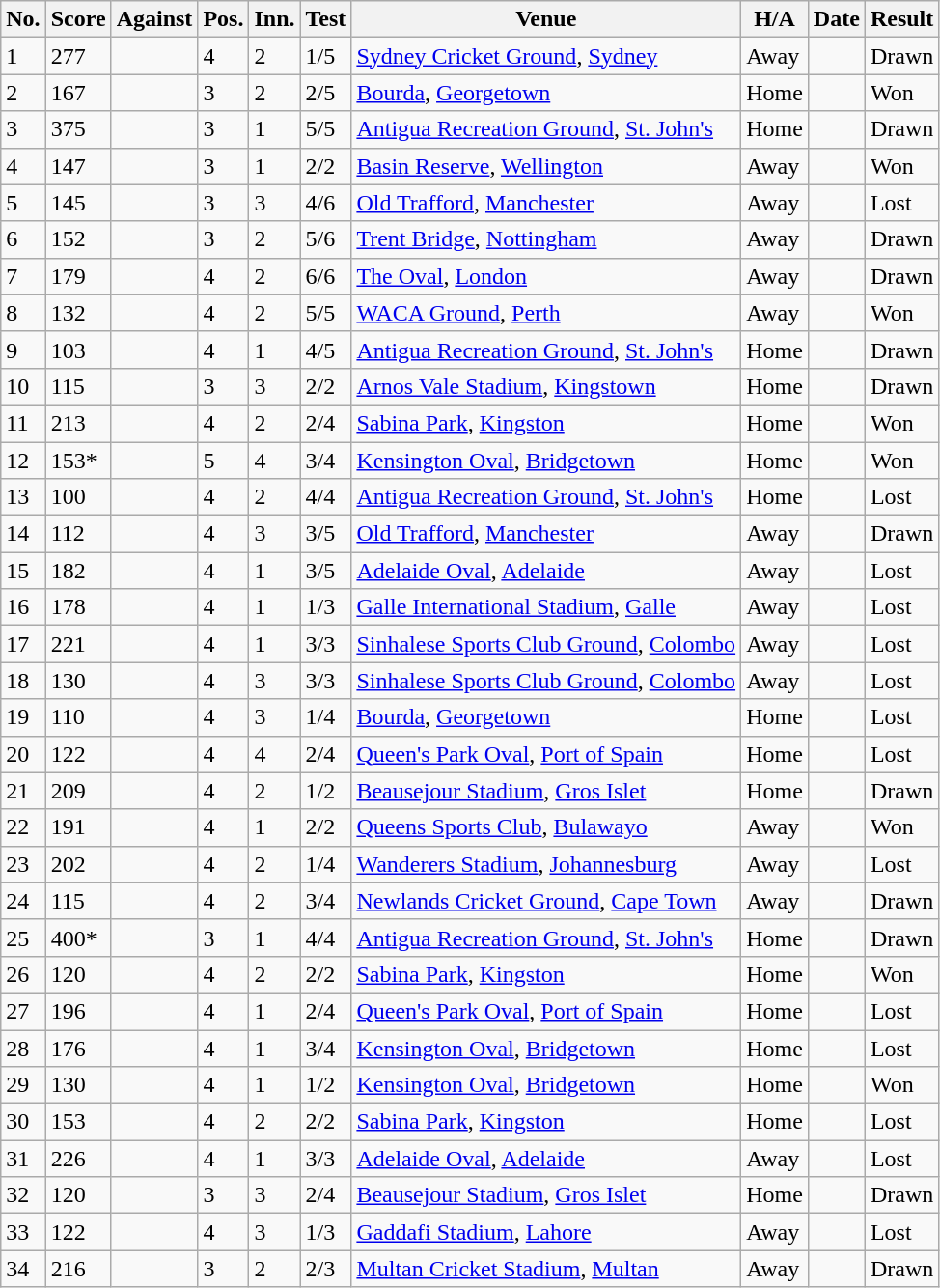<table class="wikitable sortable">
<tr>
<th>No.</th>
<th>Score</th>
<th>Against</th>
<th>Pos.</th>
<th>Inn.</th>
<th>Test</th>
<th>Venue</th>
<th>H/A</th>
<th>Date</th>
<th>Result</th>
</tr>
<tr>
<td>1</td>
<td> 277</td>
<td></td>
<td>4</td>
<td>2</td>
<td>1/5</td>
<td><a href='#'>Sydney Cricket Ground</a>, <a href='#'>Sydney</a></td>
<td>Away</td>
<td></td>
<td>Drawn</td>
</tr>
<tr>
<td>2</td>
<td> 167</td>
<td></td>
<td>3</td>
<td>2</td>
<td>2/5</td>
<td><a href='#'>Bourda</a>, <a href='#'>Georgetown</a></td>
<td>Home</td>
<td></td>
<td>Won</td>
</tr>
<tr>
<td>3</td>
<td> 375</td>
<td></td>
<td>3</td>
<td>1</td>
<td>5/5</td>
<td><a href='#'>Antigua Recreation Ground</a>, <a href='#'>St. John's</a></td>
<td>Home</td>
<td></td>
<td>Drawn</td>
</tr>
<tr>
<td>4</td>
<td> 147</td>
<td></td>
<td>3</td>
<td>1</td>
<td>2/2</td>
<td><a href='#'>Basin Reserve</a>, <a href='#'>Wellington</a></td>
<td>Away</td>
<td></td>
<td>Won</td>
</tr>
<tr>
<td>5</td>
<td> 145</td>
<td></td>
<td>3</td>
<td>3</td>
<td>4/6</td>
<td><a href='#'>Old Trafford</a>, <a href='#'>Manchester</a></td>
<td>Away</td>
<td></td>
<td>Lost</td>
</tr>
<tr>
<td>6</td>
<td> 152</td>
<td></td>
<td>3</td>
<td>2</td>
<td>5/6</td>
<td><a href='#'>Trent Bridge</a>, <a href='#'>Nottingham</a></td>
<td>Away</td>
<td></td>
<td>Drawn</td>
</tr>
<tr>
<td>7</td>
<td> 179</td>
<td></td>
<td>4</td>
<td>2</td>
<td>6/6</td>
<td><a href='#'>The Oval</a>, <a href='#'>London</a></td>
<td>Away</td>
<td></td>
<td>Drawn</td>
</tr>
<tr>
<td>8</td>
<td> 132</td>
<td></td>
<td>4</td>
<td>2</td>
<td>5/5</td>
<td><a href='#'>WACA Ground</a>, <a href='#'>Perth</a></td>
<td>Away</td>
<td></td>
<td>Won</td>
</tr>
<tr>
<td>9</td>
<td> 103</td>
<td></td>
<td>4</td>
<td>1</td>
<td>4/5</td>
<td><a href='#'>Antigua Recreation Ground</a>, <a href='#'>St. John's</a></td>
<td>Home</td>
<td></td>
<td>Drawn</td>
</tr>
<tr>
<td>10</td>
<td> 115</td>
<td></td>
<td>3</td>
<td>3</td>
<td>2/2</td>
<td><a href='#'>Arnos Vale Stadium</a>, <a href='#'>Kingstown</a></td>
<td>Home</td>
<td></td>
<td>Drawn</td>
</tr>
<tr>
<td>11</td>
<td> 213</td>
<td></td>
<td>4</td>
<td>2</td>
<td>2/4</td>
<td><a href='#'>Sabina Park</a>, <a href='#'>Kingston</a></td>
<td>Home</td>
<td></td>
<td>Won</td>
</tr>
<tr>
<td>12</td>
<td> 153*</td>
<td></td>
<td>5</td>
<td>4</td>
<td>3/4</td>
<td><a href='#'>Kensington Oval</a>, <a href='#'>Bridgetown</a></td>
<td>Home</td>
<td></td>
<td>Won</td>
</tr>
<tr>
<td>13</td>
<td> 100</td>
<td></td>
<td>4</td>
<td>2</td>
<td>4/4</td>
<td><a href='#'>Antigua Recreation Ground</a>, <a href='#'>St. John's</a></td>
<td>Home</td>
<td></td>
<td>Lost</td>
</tr>
<tr>
<td>14</td>
<td> 112</td>
<td></td>
<td>4</td>
<td>3</td>
<td>3/5</td>
<td><a href='#'>Old Trafford</a>, <a href='#'>Manchester</a></td>
<td>Away</td>
<td></td>
<td>Drawn</td>
</tr>
<tr>
<td>15</td>
<td> 182</td>
<td></td>
<td>4</td>
<td>1</td>
<td>3/5</td>
<td><a href='#'>Adelaide Oval</a>, <a href='#'>Adelaide</a></td>
<td>Away</td>
<td></td>
<td>Lost</td>
</tr>
<tr>
<td>16</td>
<td> 178</td>
<td></td>
<td>4</td>
<td>1</td>
<td>1/3</td>
<td><a href='#'>Galle International Stadium</a>, <a href='#'>Galle</a></td>
<td>Away</td>
<td></td>
<td>Lost</td>
</tr>
<tr>
<td>17</td>
<td> 221</td>
<td></td>
<td>4</td>
<td>1</td>
<td>3/3</td>
<td><a href='#'>Sinhalese Sports Club Ground</a>, <a href='#'>Colombo</a></td>
<td>Away</td>
<td></td>
<td>Lost</td>
</tr>
<tr>
<td>18</td>
<td> 130</td>
<td></td>
<td>4</td>
<td>3</td>
<td>3/3</td>
<td><a href='#'>Sinhalese Sports Club Ground</a>, <a href='#'>Colombo</a></td>
<td>Away</td>
<td></td>
<td>Lost</td>
</tr>
<tr>
<td>19</td>
<td> 110</td>
<td></td>
<td>4</td>
<td>3</td>
<td>1/4</td>
<td><a href='#'>Bourda</a>, <a href='#'>Georgetown</a></td>
<td>Home</td>
<td></td>
<td>Lost</td>
</tr>
<tr>
<td>20</td>
<td> 122</td>
<td></td>
<td>4</td>
<td>4</td>
<td>2/4</td>
<td><a href='#'>Queen's Park Oval</a>, <a href='#'>Port of Spain</a></td>
<td>Home</td>
<td></td>
<td>Lost</td>
</tr>
<tr>
<td>21</td>
<td> 209</td>
<td></td>
<td>4</td>
<td>2</td>
<td>1/2</td>
<td><a href='#'>Beausejour Stadium</a>, <a href='#'>Gros Islet</a></td>
<td>Home</td>
<td></td>
<td>Drawn</td>
</tr>
<tr>
<td>22</td>
<td> 191</td>
<td></td>
<td>4</td>
<td>1</td>
<td>2/2</td>
<td><a href='#'>Queens Sports Club</a>, <a href='#'>Bulawayo</a></td>
<td>Away</td>
<td></td>
<td>Won</td>
</tr>
<tr>
<td>23</td>
<td> 202</td>
<td></td>
<td>4</td>
<td>2</td>
<td>1/4</td>
<td><a href='#'>Wanderers Stadium</a>, <a href='#'>Johannesburg</a></td>
<td>Away</td>
<td></td>
<td>Lost</td>
</tr>
<tr>
<td>24</td>
<td> 115</td>
<td></td>
<td>4</td>
<td>2</td>
<td>3/4</td>
<td><a href='#'>Newlands Cricket Ground</a>, <a href='#'>Cape Town</a></td>
<td>Away</td>
<td></td>
<td>Drawn</td>
</tr>
<tr>
<td>25</td>
<td> 400*</td>
<td></td>
<td>3</td>
<td>1</td>
<td>4/4</td>
<td><a href='#'>Antigua Recreation Ground</a>, <a href='#'>St. John's</a></td>
<td>Home</td>
<td></td>
<td>Drawn</td>
</tr>
<tr>
<td>26</td>
<td> 120</td>
<td></td>
<td>4</td>
<td>2</td>
<td>2/2</td>
<td><a href='#'>Sabina Park</a>, <a href='#'>Kingston</a></td>
<td>Home</td>
<td></td>
<td>Won</td>
</tr>
<tr>
<td>27</td>
<td> 196</td>
<td></td>
<td>4</td>
<td>1</td>
<td>2/4</td>
<td><a href='#'>Queen's Park Oval</a>, <a href='#'>Port of Spain</a></td>
<td>Home</td>
<td></td>
<td>Lost</td>
</tr>
<tr>
<td>28</td>
<td> 176</td>
<td></td>
<td>4</td>
<td>1</td>
<td>3/4</td>
<td><a href='#'>Kensington Oval</a>, <a href='#'>Bridgetown</a></td>
<td>Home</td>
<td></td>
<td>Lost</td>
</tr>
<tr>
<td>29</td>
<td> 130</td>
<td></td>
<td>4</td>
<td>1</td>
<td>1/2</td>
<td><a href='#'>Kensington Oval</a>, <a href='#'>Bridgetown</a></td>
<td>Home</td>
<td></td>
<td>Won</td>
</tr>
<tr>
<td>30</td>
<td> 153</td>
<td></td>
<td>4</td>
<td>2</td>
<td>2/2</td>
<td><a href='#'>Sabina Park</a>, <a href='#'>Kingston</a></td>
<td>Home</td>
<td></td>
<td>Lost</td>
</tr>
<tr>
<td>31</td>
<td> 226</td>
<td></td>
<td>4</td>
<td>1</td>
<td>3/3</td>
<td><a href='#'>Adelaide Oval</a>, <a href='#'>Adelaide</a></td>
<td>Away</td>
<td></td>
<td>Lost</td>
</tr>
<tr>
<td>32</td>
<td> 120</td>
<td></td>
<td>3</td>
<td>3</td>
<td>2/4</td>
<td><a href='#'>Beausejour Stadium</a>, <a href='#'>Gros Islet</a></td>
<td>Home</td>
<td></td>
<td>Drawn</td>
</tr>
<tr>
<td>33</td>
<td> 122</td>
<td></td>
<td>4</td>
<td>3</td>
<td>1/3</td>
<td><a href='#'>Gaddafi Stadium</a>, <a href='#'>Lahore</a></td>
<td>Away</td>
<td></td>
<td>Lost</td>
</tr>
<tr>
<td>34</td>
<td> 216</td>
<td></td>
<td>3</td>
<td>2</td>
<td>2/3</td>
<td><a href='#'>Multan Cricket Stadium</a>, <a href='#'>Multan</a></td>
<td>Away</td>
<td></td>
<td>Drawn</td>
</tr>
</table>
